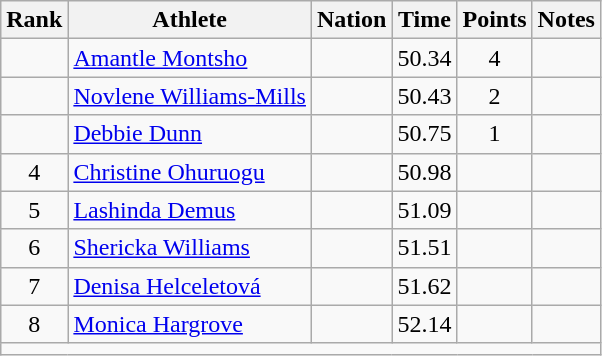<table class="wikitable sortable" style="text-align:center;">
<tr>
<th scope="col" style="width: 10px;">Rank</th>
<th scope="col">Athlete</th>
<th scope="col">Nation</th>
<th scope="col">Time</th>
<th scope="col">Points</th>
<th scope="col">Notes</th>
</tr>
<tr>
<td></td>
<td align=left><a href='#'>Amantle Montsho</a></td>
<td align=left></td>
<td>50.34</td>
<td>4</td>
<td></td>
</tr>
<tr>
<td></td>
<td align=left><a href='#'>Novlene Williams-Mills</a></td>
<td align=left></td>
<td>50.43</td>
<td>2</td>
<td></td>
</tr>
<tr>
<td></td>
<td align=left><a href='#'>Debbie Dunn</a></td>
<td align=left></td>
<td>50.75</td>
<td>1</td>
<td></td>
</tr>
<tr>
<td>4</td>
<td align=left><a href='#'>Christine Ohuruogu</a></td>
<td align=left></td>
<td>50.98</td>
<td></td>
<td></td>
</tr>
<tr>
<td>5</td>
<td align=left><a href='#'>Lashinda Demus</a></td>
<td align=left></td>
<td>51.09</td>
<td></td>
<td></td>
</tr>
<tr>
<td>6</td>
<td align=left><a href='#'>Shericka Williams</a></td>
<td align=left></td>
<td>51.51</td>
<td></td>
<td></td>
</tr>
<tr>
<td>7</td>
<td align=left><a href='#'>Denisa Helceletová</a></td>
<td align=left></td>
<td>51.62</td>
<td></td>
<td></td>
</tr>
<tr>
<td>8</td>
<td align=left><a href='#'>Monica Hargrove</a></td>
<td align=left></td>
<td>52.14</td>
<td></td>
<td></td>
</tr>
<tr class="sortbottom">
<td colspan="6"></td>
</tr>
</table>
